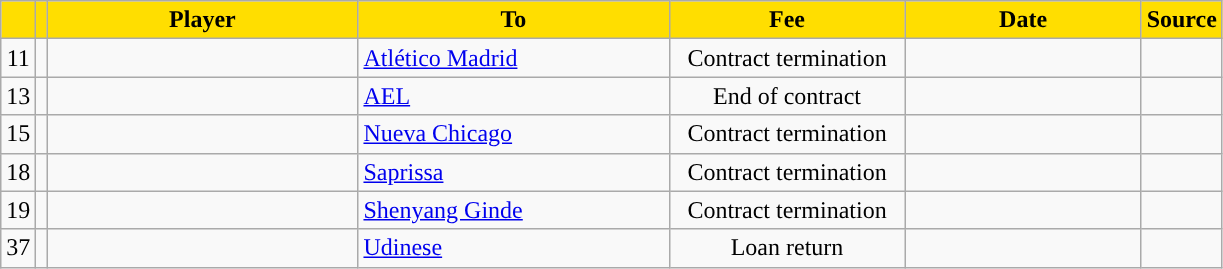<table class="wikitable sortable">
<tr>
<th style="background:#FFDE00"></th>
<th style="background:#FFDE00"></th>
<th width=200 style="background:#FFDE00">Player</th>
<th width=200 style="background:#FFDE00">To</th>
<th width=150 style="background:#FFDE00">Fee</th>
<th width=150 style="background:#FFDE00">Date</th>
<th style="background:#FFDE00">Source</th>
</tr>
<tr>
<td align=center>11</td>
<td align=center></td>
<td></td>
<td> <a href='#'>Atlético Madrid</a></td>
<td align=center>Contract termination</td>
<td align=center></td>
<td align=center></td>
</tr>
<tr>
<td align=center>13</td>
<td align=center></td>
<td></td>
<td> <a href='#'>AEL</a></td>
<td align=center>End of contract</td>
<td align=center></td>
<td align=center></td>
</tr>
<tr>
<td align=center>15</td>
<td align=center></td>
<td></td>
<td> <a href='#'>Nueva Chicago</a></td>
<td align=center>Contract termination</td>
<td align=center></td>
<td align=center></td>
</tr>
<tr>
<td align=center>18</td>
<td align=center></td>
<td></td>
<td> <a href='#'>Saprissa</a></td>
<td align=center>Contract termination</td>
<td align=center></td>
<td align=center></td>
</tr>
<tr>
<td align=center>19</td>
<td align=center></td>
<td></td>
<td> <a href='#'>Shenyang Ginde</a></td>
<td align=center>Contract termination</td>
<td align=center></td>
<td align=center></td>
</tr>
<tr>
<td align=center>37</td>
<td align=center></td>
<td></td>
<td> <a href='#'>Udinese</a></td>
<td align=center>Loan return</td>
<td align=center></td>
<td align=center></td>
</tr>
</table>
